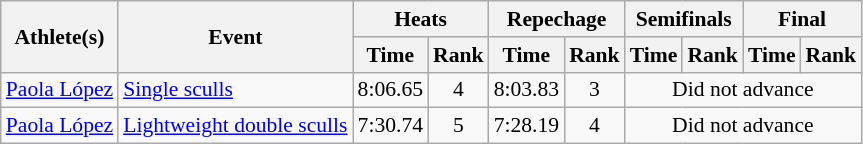<table class="wikitable" style="font-size:90%">
<tr>
<th rowspan="2">Athlete(s)</th>
<th rowspan="2">Event</th>
<th colspan="2">Heats</th>
<th colspan="2">Repechage</th>
<th colspan="2">Semifinals</th>
<th colspan="2">Final</th>
</tr>
<tr>
<th>Time</th>
<th>Rank</th>
<th>Time</th>
<th>Rank</th>
<th>Time</th>
<th>Rank</th>
<th>Time</th>
<th>Rank</th>
</tr>
<tr>
<td><a href='#'>Paola López</a></td>
<td><a href='#'>Single sculls</a></td>
<td style="text-align:center;">8:06.65</td>
<td style="text-align:center;">4</td>
<td style="text-align:center;">8:03.83</td>
<td style="text-align:center;">3</td>
<td style="text-align:center;" colspan="4">Did not advance</td>
</tr>
<tr>
<td><a href='#'>Paola López</a></td>
<td><a href='#'>Lightweight double sculls</a></td>
<td style="text-align:center;">7:30.74</td>
<td style="text-align:center;">5</td>
<td style="text-align:center;">7:28.19</td>
<td style="text-align:center;">4</td>
<td style="text-align:center;" colspan="4">Did not advance</td>
</tr>
</table>
